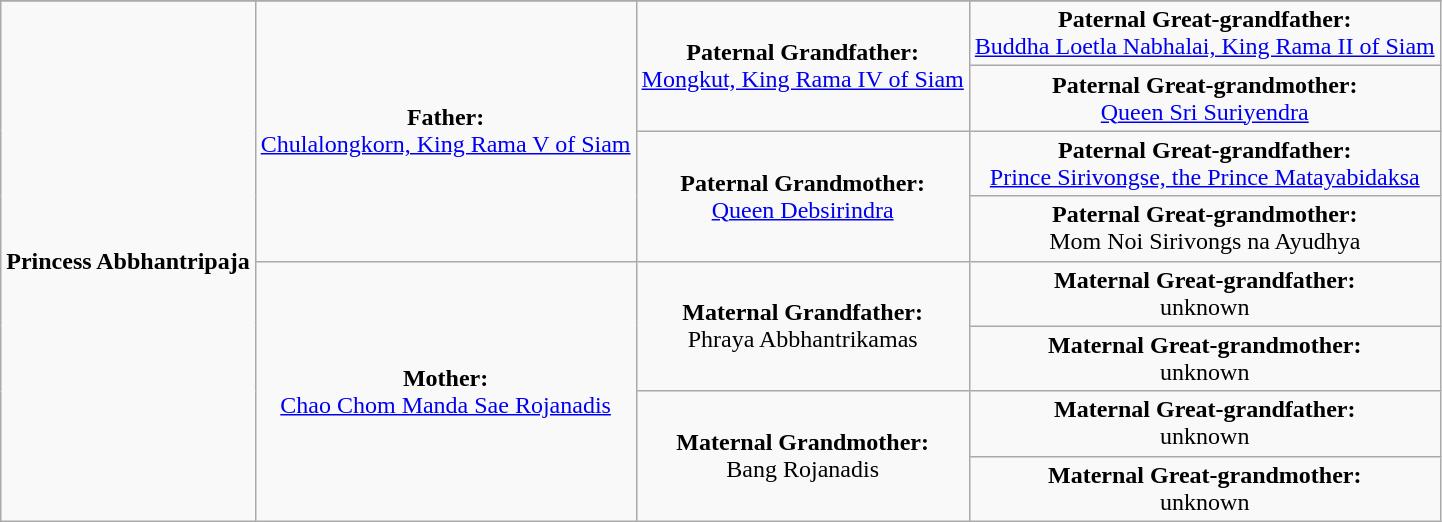<table class="wikitable">
<tr>
</tr>
<tr>
<td rowspan="8" align="center"><strong>Princess Abbhantripaja</strong></td>
<td rowspan="4" align="center"><strong>Father:</strong><br><a href='#'>Chulalongkorn, King Rama V of Siam</a></td>
<td rowspan="2" align="center"><strong>Paternal Grandfather:</strong><br><a href='#'>Mongkut, King Rama IV of Siam</a></td>
<td align = "center"><strong>Paternal Great-grandfather:</strong><br><a href='#'>Buddha Loetla Nabhalai, King Rama II of Siam</a></td>
</tr>
<tr>
<td align = "center"><strong>Paternal Great-grandmother:</strong><br><a href='#'>Queen Sri Suriyendra</a></td>
</tr>
<tr>
<td rowspan="2" align="center"><strong>Paternal Grandmother:</strong><br><a href='#'>Queen Debsirindra</a></td>
<td align = "center"><strong>Paternal Great-grandfather:</strong><br><a href='#'>Prince Sirivongse, the Prince Matayabidaksa</a></td>
</tr>
<tr>
<td align = "center"><strong>Paternal Great-grandmother:</strong><br>Mom Noi Sirivongs na Ayudhya</td>
</tr>
<tr>
<td rowspan="4" align="center"><strong>Mother:</strong><br><a href='#'>Chao Chom Manda Sae Rojanadis</a></td>
<td rowspan="2" align="center"><strong>Maternal Grandfather:</strong><br>Phraya Abbhantrikamas</td>
<td align = "center"><strong>Maternal Great-grandfather:</strong><br>unknown</td>
</tr>
<tr>
<td align = "center"><strong>Maternal Great-grandmother:</strong><br>unknown</td>
</tr>
<tr>
<td rowspan="2" align="center"><strong>Maternal Grandmother:</strong><br>Bang Rojanadis</td>
<td align = "center"><strong>Maternal Great-grandfather:</strong><br>unknown</td>
</tr>
<tr>
<td align = "center"><strong>Maternal Great-grandmother:</strong><br>unknown</td>
</tr>
</table>
